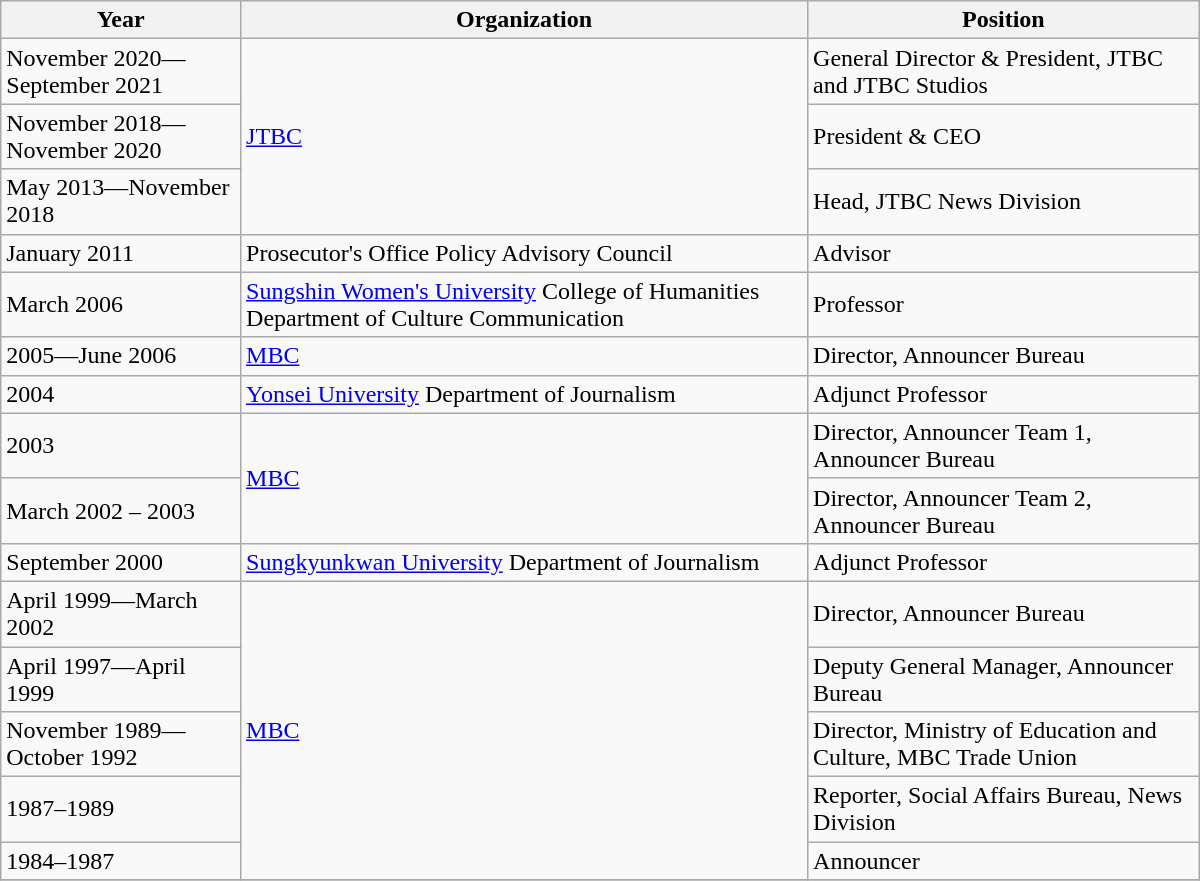<table class="wikitable" style="width:50em;">
<tr>
<th>Year</th>
<th>Organization</th>
<th>Position</th>
</tr>
<tr>
<td>November 2020—September 2021</td>
<td rowspan="3"><a href='#'>JTBC</a></td>
<td>General Director & President, JTBC and JTBC Studios</td>
</tr>
<tr>
<td>November 2018—November 2020</td>
<td>President & CEO</td>
</tr>
<tr>
<td>May 2013—November 2018</td>
<td>Head, JTBC News Division</td>
</tr>
<tr>
<td>January 2011</td>
<td>Prosecutor's Office Policy Advisory Council</td>
<td>Advisor</td>
</tr>
<tr>
<td>March 2006</td>
<td><a href='#'>Sungshin Women's University</a> College of Humanities Department of Culture Communication</td>
<td>Professor</td>
</tr>
<tr>
<td>2005—June 2006</td>
<td><a href='#'>MBC</a></td>
<td>Director, Announcer Bureau</td>
</tr>
<tr>
<td>2004</td>
<td><a href='#'>Yonsei University</a> Department of Journalism</td>
<td>Adjunct Professor</td>
</tr>
<tr>
<td>2003</td>
<td rowspan="2"><a href='#'>MBC</a></td>
<td>Director, Announcer Team 1, Announcer Bureau</td>
</tr>
<tr>
<td>March 2002 – 2003</td>
<td>Director, Announcer Team 2, Announcer Bureau</td>
</tr>
<tr>
<td>September 2000</td>
<td><a href='#'>Sungkyunkwan University</a> Department of Journalism</td>
<td>Adjunct Professor</td>
</tr>
<tr>
<td>April 1999—March 2002</td>
<td rowspan="5"><a href='#'>MBC</a></td>
<td>Director, Announcer Bureau</td>
</tr>
<tr>
<td>April 1997—April 1999</td>
<td>Deputy General Manager, Announcer Bureau</td>
</tr>
<tr>
<td>November 1989—October 1992</td>
<td>Director, Ministry of Education and Culture, MBC Trade Union</td>
</tr>
<tr>
<td>1987–1989</td>
<td>Reporter, Social Affairs Bureau, News Division</td>
</tr>
<tr>
<td>1984–1987</td>
<td>Announcer</td>
</tr>
<tr>
</tr>
</table>
